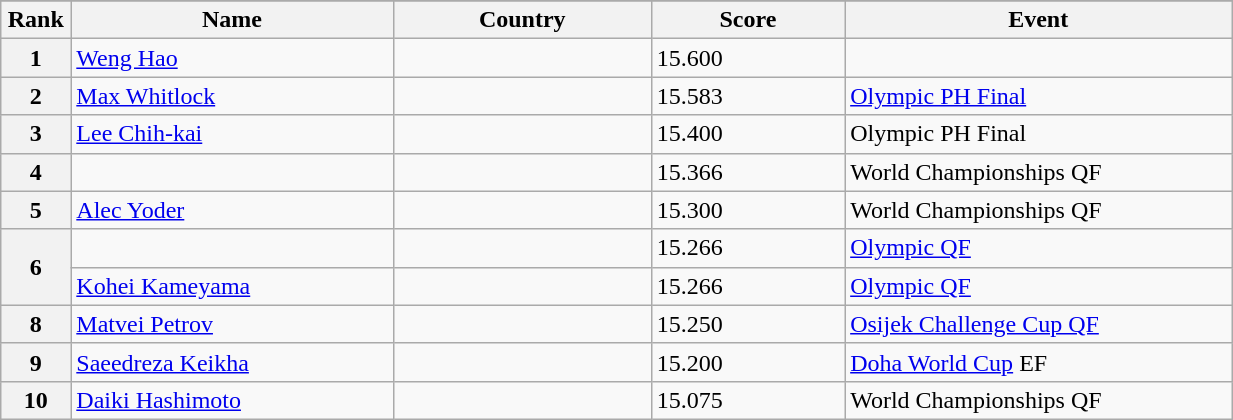<table class="wikitable sortable" style="width:65%;">
<tr>
</tr>
<tr>
<th style="text-align:center; width:5%;">Rank</th>
<th style="text-align:center; width:25%;">Name</th>
<th style="text-align:center; width:20%;">Country</th>
<th style="text-align:center; width:15%;">Score</th>
<th style="text-align:center; width:30%;">Event</th>
</tr>
<tr>
<th>1</th>
<td><a href='#'>Weng Hao</a></td>
<td></td>
<td>15.600</td>
<td></td>
</tr>
<tr>
<th>2</th>
<td><a href='#'>Max Whitlock</a></td>
<td></td>
<td>15.583</td>
<td><a href='#'>Olympic PH Final</a></td>
</tr>
<tr>
<th>3</th>
<td><a href='#'>Lee Chih-kai</a></td>
<td></td>
<td>15.400</td>
<td>Olympic PH Final</td>
</tr>
<tr>
<th>4</th>
<td></td>
<td></td>
<td>15.366</td>
<td>World Championships QF</td>
</tr>
<tr>
<th>5</th>
<td><a href='#'>Alec Yoder</a></td>
<td></td>
<td>15.300</td>
<td>World Championships QF</td>
</tr>
<tr>
<th rowspan="2">6</th>
<td></td>
<td></td>
<td>15.266</td>
<td><a href='#'>Olympic QF</a></td>
</tr>
<tr>
<td><a href='#'>Kohei Kameyama</a></td>
<td></td>
<td>15.266</td>
<td><a href='#'>Olympic QF</a></td>
</tr>
<tr>
<th>8</th>
<td><a href='#'>Matvei Petrov</a></td>
<td></td>
<td>15.250</td>
<td><a href='#'>Osijek Challenge Cup QF</a></td>
</tr>
<tr>
<th>9</th>
<td><a href='#'>Saeedreza Keikha</a></td>
<td></td>
<td>15.200</td>
<td><a href='#'>Doha World Cup</a> EF</td>
</tr>
<tr>
<th>10</th>
<td><a href='#'>Daiki Hashimoto</a></td>
<td></td>
<td>15.075</td>
<td>World Championships QF</td>
</tr>
</table>
